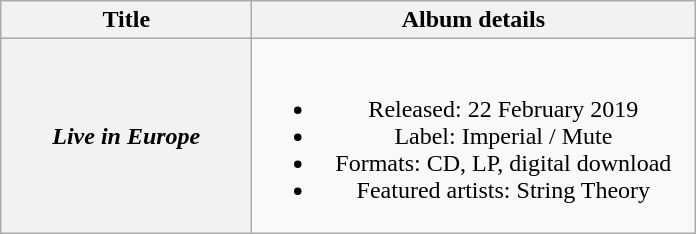<table class="wikitable plainrowheaders" style="text-align:center;">
<tr>
<th scope="col" style="width:10em;">Title</th>
<th scope="col" style="width:18em;">Album details</th>
</tr>
<tr>
<th scope="row"><em>Live in Europe</em></th>
<td><br><ul><li>Released: 22 February 2019</li><li>Label: Imperial / Mute</li><li>Formats: CD, LP, digital download</li><li>Featured artists: String Theory</li></ul></td>
</tr>
</table>
